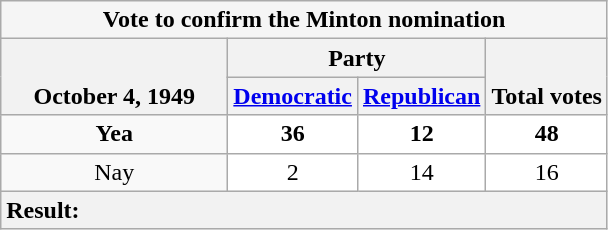<table class="wikitable" style="text-align:center">
<tr>
<th colspan=4 style="background:#f5f5f5">Vote to confirm the Minton nomination</th>
</tr>
<tr style="vertical-align:bottom;">
<th rowspan=2 style="width: 9em;">October 4, 1949</th>
<th colspan=2>Party</th>
<th rowspan=2>Total votes</th>
</tr>
<tr style="vertical-align:bottom;">
<th><a href='#'>Democratic</a></th>
<th><a href='#'>Republican</a></th>
</tr>
<tr>
<td><strong>Yea</strong></td>
<td style="background:#ffffff"><strong>36</strong></td>
<td style="background:#ffffff"><strong>12</strong></td>
<td style="background:#ffffff"><strong>48</strong></td>
</tr>
<tr>
<td>Nay</td>
<td style="background:#ffffff">2</td>
<td style="background:#ffffff">14</td>
<td style="background:#ffffff">16</td>
</tr>
<tr>
<th colspan=5 style="text-align:left;">Result: </th>
</tr>
</table>
